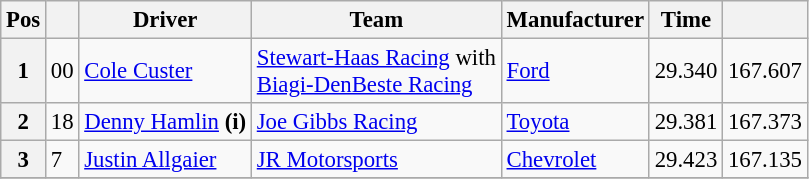<table class="wikitable" style="font-size:95%">
<tr>
<th>Pos</th>
<th></th>
<th>Driver</th>
<th>Team</th>
<th>Manufacturer</th>
<th>Time</th>
<th></th>
</tr>
<tr>
<th>1</th>
<td>00</td>
<td><a href='#'>Cole Custer</a></td>
<td><a href='#'>Stewart-Haas Racing</a> with <br> <a href='#'>Biagi-DenBeste Racing</a></td>
<td><a href='#'>Ford</a></td>
<td>29.340</td>
<td>167.607</td>
</tr>
<tr>
<th>2</th>
<td>18</td>
<td><a href='#'>Denny Hamlin</a> <strong>(i)</strong></td>
<td><a href='#'>Joe Gibbs Racing</a></td>
<td><a href='#'>Toyota</a></td>
<td>29.381</td>
<td>167.373</td>
</tr>
<tr>
<th>3</th>
<td>7</td>
<td><a href='#'>Justin Allgaier</a></td>
<td><a href='#'>JR Motorsports</a></td>
<td><a href='#'>Chevrolet</a></td>
<td>29.423</td>
<td>167.135</td>
</tr>
<tr>
</tr>
</table>
